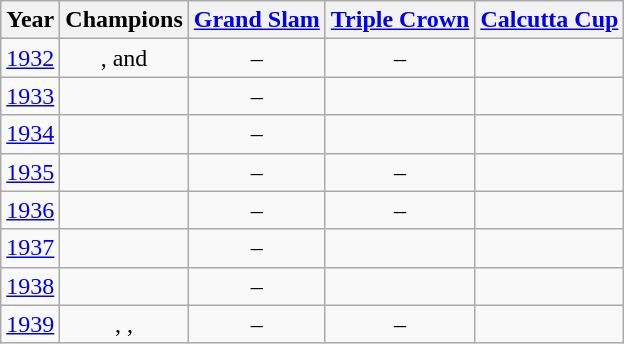<table class="wikitable" style="text-align:center">
<tr>
<th>Year</th>
<th>Champions</th>
<th><a href='#'>Grand Slam</a></th>
<th><a href='#'>Triple Crown</a></th>
<th><a href='#'>Calcutta Cup</a></th>
</tr>
<tr>
<td><a href='#'>1932</a></td>
<td>,  and </td>
<td>–</td>
<td>–</td>
<td></td>
</tr>
<tr>
<td><a href='#'>1933</a></td>
<td></td>
<td>–</td>
<td></td>
<td></td>
</tr>
<tr>
<td><a href='#'>1934</a></td>
<td></td>
<td>–</td>
<td></td>
<td></td>
</tr>
<tr>
<td><a href='#'>1935</a></td>
<td></td>
<td>–</td>
<td>–</td>
<td></td>
</tr>
<tr>
<td><a href='#'>1936</a></td>
<td></td>
<td>–</td>
<td>–</td>
<td></td>
</tr>
<tr>
<td><a href='#'>1937</a></td>
<td></td>
<td>–</td>
<td></td>
<td></td>
</tr>
<tr>
<td><a href='#'>1938</a></td>
<td></td>
<td>–</td>
<td></td>
<td></td>
</tr>
<tr>
<td><a href='#'>1939</a></td>
<td>, , </td>
<td>–</td>
<td>–</td>
<td></td>
</tr>
</table>
